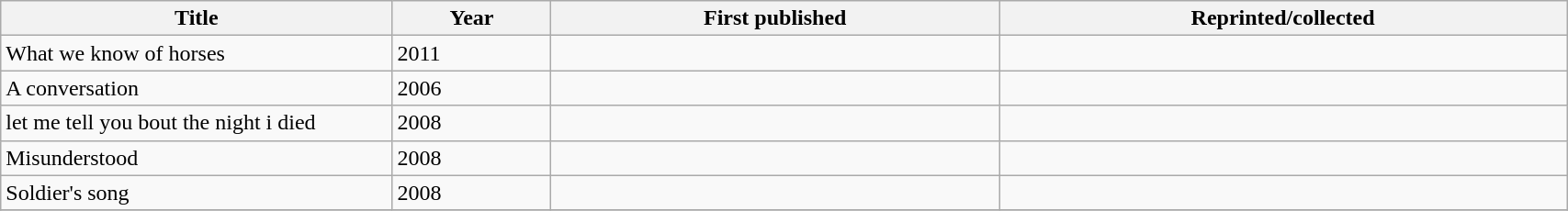<table class='wikitable sortable' width='90%'>
<tr>
<th width=25%>Title</th>
<th>Year</th>
<th>First published</th>
<th>Reprinted/collected</th>
</tr>
<tr>
<td>What we know of horses</td>
<td>2011</td>
<td></td>
<td></td>
</tr>
<tr>
<td>A conversation</td>
<td>2006</td>
<td></td>
<td></td>
</tr>
<tr>
<td>let me tell you bout the night i died</td>
<td>2008</td>
<td></td>
<td></td>
</tr>
<tr>
<td>Misunderstood</td>
<td>2008</td>
<td></td>
<td></td>
</tr>
<tr>
<td>Soldier's song</td>
<td>2008</td>
<td></td>
<td></td>
</tr>
<tr>
</tr>
</table>
